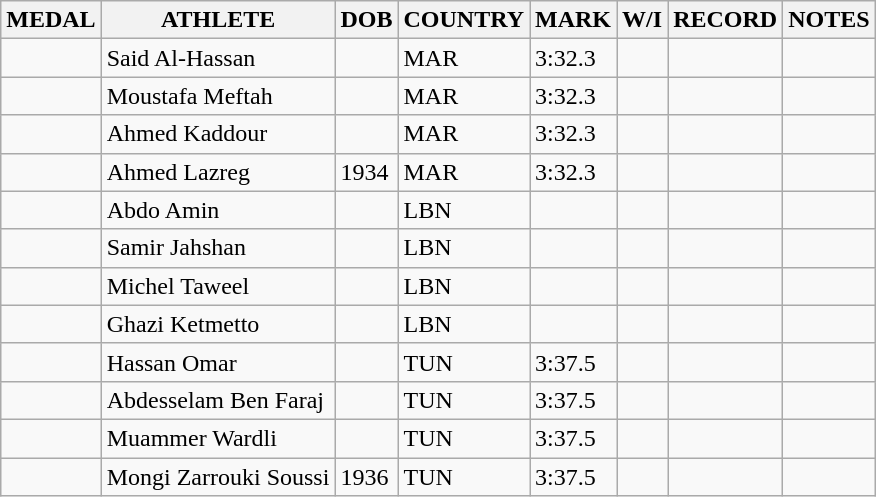<table class="wikitable">
<tr>
<th>MEDAL</th>
<th>ATHLETE</th>
<th>DOB</th>
<th>COUNTRY</th>
<th>MARK</th>
<th>W/I</th>
<th>RECORD</th>
<th>NOTES</th>
</tr>
<tr>
<td></td>
<td>Said Al-Hassan</td>
<td></td>
<td>MAR</td>
<td>3:32.3</td>
<td></td>
<td></td>
<td></td>
</tr>
<tr>
<td></td>
<td>Moustafa Meftah</td>
<td></td>
<td>MAR</td>
<td>3:32.3</td>
<td></td>
<td></td>
<td></td>
</tr>
<tr>
<td></td>
<td>Ahmed Kaddour</td>
<td></td>
<td>MAR</td>
<td>3:32.3</td>
<td></td>
<td></td>
<td></td>
</tr>
<tr>
<td></td>
<td>Ahmed Lazreg</td>
<td>1934</td>
<td>MAR</td>
<td>3:32.3</td>
<td></td>
<td></td>
<td></td>
</tr>
<tr>
<td></td>
<td>Abdo Amin</td>
<td></td>
<td>LBN</td>
<td></td>
<td></td>
<td></td>
<td></td>
</tr>
<tr>
<td></td>
<td>Samir Jahshan</td>
<td></td>
<td>LBN</td>
<td></td>
<td></td>
<td></td>
<td></td>
</tr>
<tr>
<td></td>
<td>Michel Taweel</td>
<td></td>
<td>LBN</td>
<td></td>
<td></td>
<td></td>
<td></td>
</tr>
<tr>
<td></td>
<td>Ghazi Ketmetto</td>
<td></td>
<td>LBN</td>
<td></td>
<td></td>
<td></td>
<td></td>
</tr>
<tr>
<td></td>
<td>Hassan Omar</td>
<td></td>
<td>TUN</td>
<td>3:37.5</td>
<td></td>
<td></td>
<td></td>
</tr>
<tr>
<td></td>
<td>Abdesselam Ben Faraj</td>
<td></td>
<td>TUN</td>
<td>3:37.5</td>
<td></td>
<td></td>
<td></td>
</tr>
<tr>
<td></td>
<td>Muammer Wardli</td>
<td></td>
<td>TUN</td>
<td>3:37.5</td>
<td></td>
<td></td>
<td></td>
</tr>
<tr>
<td></td>
<td>Mongi Zarrouki Soussi</td>
<td>1936</td>
<td>TUN</td>
<td>3:37.5</td>
<td></td>
<td></td>
<td></td>
</tr>
</table>
